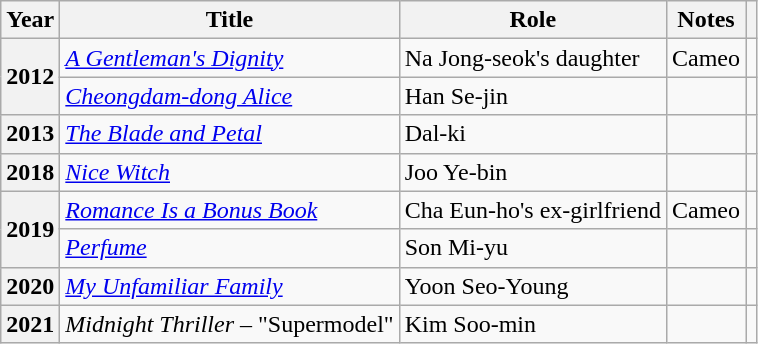<table class="wikitable plainrowheaders sortable">
<tr>
<th scope="col">Year</th>
<th scope="col">Title</th>
<th scope="col">Role</th>
<th scope="col">Notes</th>
<th scope="col" class="unsortable"></th>
</tr>
<tr>
<th scope="row" rowspan="2">2012</th>
<td><em><a href='#'>A Gentleman's Dignity</a></em></td>
<td>Na Jong-seok's daughter</td>
<td>Cameo</td>
<td style="text-align:center"></td>
</tr>
<tr>
<td><em><a href='#'>Cheongdam-dong Alice</a></em></td>
<td>Han Se-jin</td>
<td></td>
<td style="text-align:center"></td>
</tr>
<tr>
<th scope="row">2013</th>
<td><em><a href='#'>The Blade and Petal</a></em></td>
<td>Dal-ki</td>
<td></td>
<td style="text-align:center"></td>
</tr>
<tr>
<th scope="row">2018</th>
<td><em><a href='#'>Nice Witch</a></em></td>
<td>Joo Ye-bin</td>
<td></td>
<td style="text-align:center"></td>
</tr>
<tr>
<th scope="row" rowspan="2">2019</th>
<td><em><a href='#'>Romance Is a Bonus Book</a></em></td>
<td>Cha Eun-ho's ex-girlfriend</td>
<td>Cameo</td>
<td></td>
</tr>
<tr>
<td><em><a href='#'>Perfume</a></em></td>
<td>Son Mi-yu</td>
<td></td>
<td style="text-align:center"></td>
</tr>
<tr>
<th scope="row">2020</th>
<td><em><a href='#'>My Unfamiliar Family</a></em></td>
<td>Yoon Seo-Young</td>
<td></td>
<td style="text-align:center"></td>
</tr>
<tr>
<th scope="row">2021</th>
<td><em>Midnight Thriller</em> – "Supermodel"</td>
<td>Kim Soo-min</td>
<td></td>
<td style="text-align:center"></td>
</tr>
</table>
